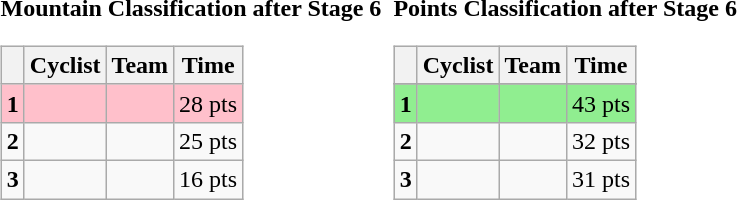<table>
<tr>
<td><strong>Mountain Classification after Stage 6</strong><br><table class="wikitable">
<tr>
<th></th>
<th>Cyclist</th>
<th>Team</th>
<th>Time</th>
</tr>
<tr style="background:pink">
<td><strong>1</strong></td>
<td></td>
<td></td>
<td align="right">28 pts</td>
</tr>
<tr>
<td><strong>2</strong></td>
<td></td>
<td></td>
<td align="right">25 pts</td>
</tr>
<tr>
<td><strong>3</strong></td>
<td></td>
<td></td>
<td align="right">16 pts</td>
</tr>
</table>
</td>
<td></td>
<td><strong>Points Classification after Stage 6</strong><br><table class="wikitable">
<tr>
<th></th>
<th>Cyclist</th>
<th>Team</th>
<th>Time</th>
</tr>
<tr>
</tr>
<tr style="background:lightgreen">
<td><strong>1</strong></td>
<td></td>
<td></td>
<td align="right">43 pts</td>
</tr>
<tr>
<td><strong>2</strong></td>
<td></td>
<td></td>
<td align="right">32 pts</td>
</tr>
<tr>
<td><strong>3</strong></td>
<td></td>
<td></td>
<td align="right">31 pts</td>
</tr>
</table>
</td>
</tr>
</table>
